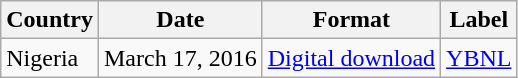<table class="wikitable sortable">
<tr>
<th>Country</th>
<th>Date</th>
<th>Format</th>
<th>Label</th>
</tr>
<tr>
<td>Nigeria</td>
<td>March 17, 2016</td>
<td><a href='#'>Digital download</a></td>
<td><a href='#'>YBNL</a></td>
</tr>
</table>
